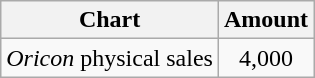<table class="wikitable">
<tr>
<th>Chart</th>
<th>Amount</th>
</tr>
<tr>
<td><em>Oricon</em> physical sales</td>
<td align="center">4,000</td>
</tr>
</table>
